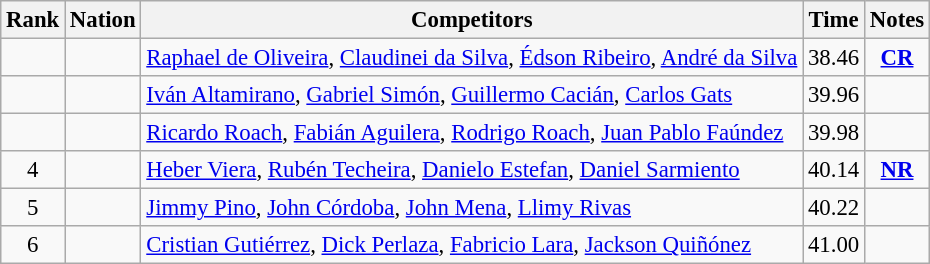<table class="wikitable sortable" style="text-align:center; font-size:95%">
<tr>
<th>Rank</th>
<th>Nation</th>
<th>Competitors</th>
<th>Time</th>
<th>Notes</th>
</tr>
<tr>
<td></td>
<td align=left></td>
<td align=left><a href='#'>Raphael de Oliveira</a>, <a href='#'>Claudinei da Silva</a>, <a href='#'>Édson Ribeiro</a>, <a href='#'>André da Silva</a></td>
<td>38.46</td>
<td><strong><a href='#'>CR</a></strong></td>
</tr>
<tr>
<td></td>
<td align=left></td>
<td align=left><a href='#'>Iván Altamirano</a>, <a href='#'>Gabriel Simón</a>, <a href='#'>Guillermo Cacián</a>, <a href='#'>Carlos Gats</a></td>
<td>39.96</td>
<td></td>
</tr>
<tr>
<td></td>
<td align=left></td>
<td align=left><a href='#'>Ricardo Roach</a>, <a href='#'>Fabián Aguilera</a>, <a href='#'>Rodrigo Roach</a>, <a href='#'>Juan Pablo Faúndez</a></td>
<td>39.98</td>
<td></td>
</tr>
<tr>
<td>4</td>
<td align=left></td>
<td align=left><a href='#'>Heber Viera</a>, <a href='#'>Rubén Techeira</a>, <a href='#'>Danielo Estefan</a>, <a href='#'>Daniel Sarmiento</a></td>
<td>40.14</td>
<td><strong><a href='#'>NR</a></strong></td>
</tr>
<tr>
<td>5</td>
<td align=left></td>
<td align=left><a href='#'>Jimmy Pino</a>, <a href='#'>John Córdoba</a>, <a href='#'>John Mena</a>, <a href='#'>Llimy Rivas</a></td>
<td>40.22</td>
<td></td>
</tr>
<tr>
<td>6</td>
<td align=left></td>
<td align=left><a href='#'>Cristian Gutiérrez</a>, <a href='#'>Dick Perlaza</a>, <a href='#'>Fabricio Lara</a>, <a href='#'>Jackson Quiñónez</a></td>
<td>41.00</td>
<td></td>
</tr>
</table>
